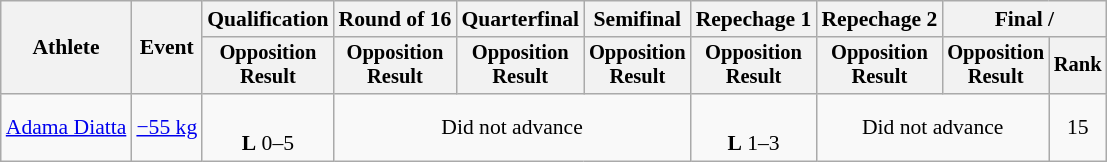<table class="wikitable" style="font-size:90%">
<tr>
<th rowspan="2">Athlete</th>
<th rowspan="2">Event</th>
<th>Qualification</th>
<th>Round of 16</th>
<th>Quarterfinal</th>
<th>Semifinal</th>
<th>Repechage 1</th>
<th>Repechage 2</th>
<th colspan=2>Final / </th>
</tr>
<tr style="font-size: 95%">
<th>Opposition<br>Result</th>
<th>Opposition<br>Result</th>
<th>Opposition<br>Result</th>
<th>Opposition<br>Result</th>
<th>Opposition<br>Result</th>
<th>Opposition<br>Result</th>
<th>Opposition<br>Result</th>
<th>Rank</th>
</tr>
<tr align=center>
<td align=left><a href='#'>Adama Diatta</a></td>
<td align=left><a href='#'>−55 kg</a></td>
<td><br><strong>L</strong> 0–5 <sup></sup></td>
<td colspan=3>Did not advance</td>
<td><br><strong>L</strong> 1–3 <sup></sup></td>
<td colspan=2>Did not advance</td>
<td>15</td>
</tr>
</table>
